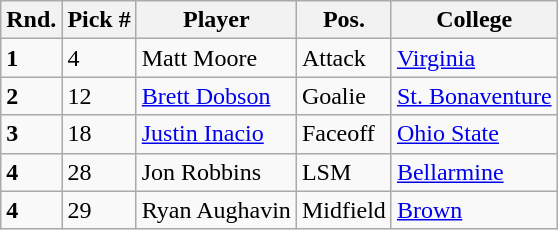<table class="wikitable">
<tr>
<th>Rnd.</th>
<th>Pick #</th>
<th>Player</th>
<th>Pos.</th>
<th>College</th>
</tr>
<tr>
<td><strong>1</strong></td>
<td>4</td>
<td>Matt Moore</td>
<td>Attack</td>
<td><a href='#'>Virginia</a></td>
</tr>
<tr>
<td><strong>2</strong></td>
<td>12</td>
<td><a href='#'>Brett Dobson</a></td>
<td>Goalie</td>
<td><a href='#'>St. Bonaventure</a></td>
</tr>
<tr>
<td><strong>3</strong></td>
<td>18</td>
<td><a href='#'>Justin Inacio</a></td>
<td>Faceoff</td>
<td><a href='#'>Ohio State</a></td>
</tr>
<tr>
<td><strong>4</strong></td>
<td>28</td>
<td>Jon Robbins</td>
<td>LSM</td>
<td><a href='#'>Bellarmine</a></td>
</tr>
<tr>
<td><strong>4</strong></td>
<td>29</td>
<td>Ryan Aughavin</td>
<td>Midfield</td>
<td><a href='#'>Brown</a></td>
</tr>
</table>
